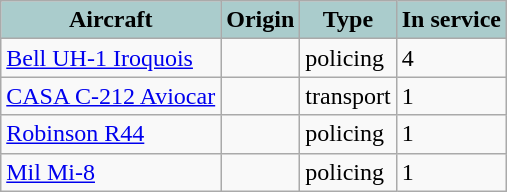<table class="wikitable">
<tr>
<th style="text-align:center; background:#acc;">Aircraft</th>
<th style="text-align: center; background:#acc;">Origin</th>
<th style="text-align:l center; background:#acc;">Type</th>
<th style="text-align:center; background:#acc;">In service</th>
</tr>
<tr>
<td><a href='#'>Bell UH-1 Iroquois</a></td>
<td></td>
<td>policing</td>
<td>4</td>
</tr>
<tr>
<td><a href='#'>CASA C-212 Aviocar</a></td>
<td></td>
<td>transport</td>
<td>1</td>
</tr>
<tr>
<td><a href='#'>Robinson R44</a></td>
<td></td>
<td>policing</td>
<td>1</td>
</tr>
<tr>
<td><a href='#'>Mil Mi-8</a></td>
<td></td>
<td>policing</td>
<td>1</td>
</tr>
</table>
